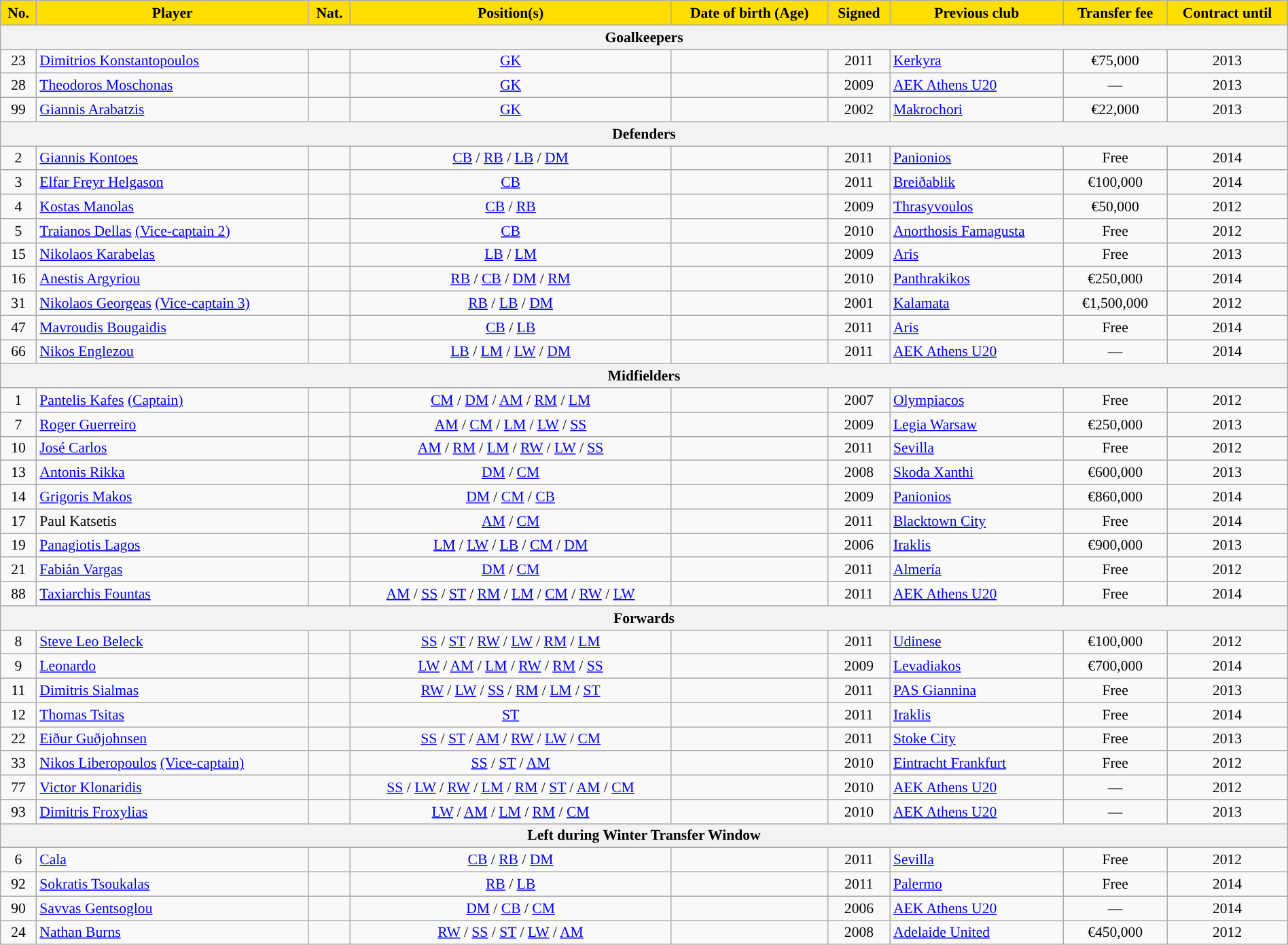<table class="wikitable" style="text-align:center; font-size:90%; width:100%">
<tr>
<th style="background:#FFDE00">No.</th>
<th style="background:#FFDE00">Player</th>
<th style="background:#FFDE00">Nat.</th>
<th style="background:#FFDE00">Position(s)</th>
<th style="background:#FFDE00">Date of birth (Age)</th>
<th style="background:#FFDE00">Signed</th>
<th style="background:#FFDE00">Previous club</th>
<th style="background:#FFDE00">Transfer fee</th>
<th style="background:#FFDE00">Contract until</th>
</tr>
<tr>
<th colspan="9">Goalkeepers</th>
</tr>
<tr>
<td>23</td>
<td align=left><a href='#'>Dimitrios Konstantopoulos</a></td>
<td></td>
<td><a href='#'>GK</a></td>
<td></td>
<td>2011</td>
<td align=left> <a href='#'>Kerkyra</a></td>
<td>€75,000</td>
<td>2013</td>
</tr>
<tr>
<td>28</td>
<td align=left><a href='#'>Theodoros Moschonas</a></td>
<td></td>
<td><a href='#'>GK</a></td>
<td></td>
<td>2009</td>
<td align=left> <a href='#'>AEK Athens U20</a></td>
<td>—</td>
<td>2013</td>
</tr>
<tr>
<td>99</td>
<td align=left><a href='#'>Giannis Arabatzis</a></td>
<td></td>
<td><a href='#'>GK</a></td>
<td></td>
<td>2002</td>
<td align=left> <a href='#'>Makrochori</a></td>
<td>€22,000</td>
<td>2013</td>
</tr>
<tr>
<th colspan="9">Defenders</th>
</tr>
<tr>
<td>2</td>
<td align=left><a href='#'>Giannis Kontoes</a></td>
<td></td>
<td><a href='#'>CB</a> / <a href='#'>RB</a> / <a href='#'>LB</a> / <a href='#'>DM</a></td>
<td></td>
<td>2011</td>
<td align=left> <a href='#'>Panionios</a></td>
<td>Free</td>
<td>2014</td>
</tr>
<tr>
<td>3</td>
<td align=left><a href='#'>Elfar Freyr Helgason</a></td>
<td></td>
<td><a href='#'>CB</a></td>
<td></td>
<td>2011</td>
<td align=left> <a href='#'>Breiðablik</a></td>
<td>€100,000</td>
<td>2014</td>
</tr>
<tr>
<td>4</td>
<td align=left><a href='#'>Kostas Manolas</a></td>
<td></td>
<td><a href='#'>CB</a> / <a href='#'>RB</a></td>
<td></td>
<td>2009</td>
<td align=left> <a href='#'>Thrasyvoulos</a></td>
<td>€50,000</td>
<td>2012</td>
</tr>
<tr>
<td>5</td>
<td align=left><a href='#'>Traianos Dellas</a> <a href='#'>(Vice-captain 2)</a></td>
<td></td>
<td><a href='#'>CB</a></td>
<td></td>
<td>2010</td>
<td align=left> <a href='#'>Anorthosis Famagusta</a></td>
<td>Free</td>
<td>2012</td>
</tr>
<tr>
<td>15</td>
<td align=left><a href='#'>Nikolaos Karabelas</a></td>
<td></td>
<td><a href='#'>LB</a> / <a href='#'>LM</a></td>
<td></td>
<td>2009</td>
<td align=left> <a href='#'>Aris</a></td>
<td>Free</td>
<td>2013</td>
</tr>
<tr>
<td>16</td>
<td align=left><a href='#'>Anestis Argyriou</a></td>
<td></td>
<td><a href='#'>RB</a> / <a href='#'>CB</a> / <a href='#'>DM</a> / <a href='#'>RM</a></td>
<td></td>
<td>2010</td>
<td align=left> <a href='#'>Panthrakikos</a></td>
<td>€250,000</td>
<td>2014</td>
</tr>
<tr>
<td>31</td>
<td align=left><a href='#'>Nikolaos Georgeas</a> <a href='#'>(Vice-captain 3)</a></td>
<td></td>
<td><a href='#'>RB</a> / <a href='#'>LB</a> / <a href='#'>DM</a></td>
<td></td>
<td>2001</td>
<td align=left> <a href='#'>Kalamata</a></td>
<td>€1,500,000</td>
<td>2012</td>
</tr>
<tr>
<td>47</td>
<td align=left><a href='#'>Mavroudis Bougaidis</a></td>
<td></td>
<td><a href='#'>CB</a> / <a href='#'>LB</a></td>
<td></td>
<td>2011</td>
<td align=left> <a href='#'>Aris</a></td>
<td>Free</td>
<td>2014</td>
</tr>
<tr>
<td>66</td>
<td align=left><a href='#'>Nikos Englezou</a></td>
<td></td>
<td><a href='#'>LB</a> / <a href='#'>LM</a> / <a href='#'>LW</a> / <a href='#'>DM</a></td>
<td></td>
<td>2011</td>
<td align=left> <a href='#'>AEK Athens U20</a></td>
<td>—</td>
<td>2014</td>
</tr>
<tr>
<th colspan="9">Midfielders</th>
</tr>
<tr>
<td>1</td>
<td align=left><a href='#'>Pantelis Kafes</a> <a href='#'>(Captain)</a></td>
<td></td>
<td><a href='#'>CM</a> / <a href='#'>DM</a> / <a href='#'>AM</a> / <a href='#'>RM</a> / <a href='#'>LM</a></td>
<td></td>
<td>2007</td>
<td align=left> <a href='#'>Olympiacos</a></td>
<td>Free</td>
<td>2012</td>
</tr>
<tr>
<td>7</td>
<td align=left><a href='#'>Roger Guerreiro</a></td>
<td></td>
<td><a href='#'>AM</a> / <a href='#'>CM</a> / <a href='#'>LM</a> / <a href='#'>LW</a> / <a href='#'>SS</a></td>
<td></td>
<td>2009</td>
<td align=left> <a href='#'>Legia Warsaw</a></td>
<td>€250,000</td>
<td>2013</td>
</tr>
<tr>
<td>10</td>
<td align=left><a href='#'>José Carlos</a></td>
<td></td>
<td><a href='#'>AM</a> / <a href='#'>RM</a> / <a href='#'>LM</a> / <a href='#'>RW</a> / <a href='#'>LW</a> / <a href='#'>SS</a></td>
<td></td>
<td>2011</td>
<td align=left> <a href='#'>Sevilla</a></td>
<td>Free</td>
<td>2012</td>
</tr>
<tr>
<td>13</td>
<td align=left><a href='#'>Antonis Rikka</a></td>
<td></td>
<td><a href='#'>DM</a> / <a href='#'>CM</a></td>
<td></td>
<td>2008</td>
<td align=left> <a href='#'>Skoda Xanthi</a></td>
<td>€600,000</td>
<td>2013</td>
</tr>
<tr>
<td>14</td>
<td align=left><a href='#'>Grigoris Makos</a></td>
<td></td>
<td><a href='#'>DM</a> / <a href='#'>CM</a> / <a href='#'>CB</a></td>
<td></td>
<td>2009</td>
<td align=left> <a href='#'>Panionios</a></td>
<td>€860,000</td>
<td>2014</td>
</tr>
<tr>
<td>17</td>
<td align=left>Paul Katsetis</td>
<td></td>
<td><a href='#'>AM</a> / <a href='#'>CM</a></td>
<td></td>
<td>2011</td>
<td align=left> <a href='#'>Blacktown City</a></td>
<td>Free</td>
<td>2014</td>
</tr>
<tr>
<td>19</td>
<td align=left><a href='#'>Panagiotis Lagos</a></td>
<td></td>
<td><a href='#'>LM</a> / <a href='#'>LW</a> / <a href='#'>LB</a> / <a href='#'>CM</a> / <a href='#'>DM</a></td>
<td></td>
<td>2006</td>
<td align=left> <a href='#'>Iraklis</a></td>
<td>€900,000</td>
<td>2013</td>
</tr>
<tr>
<td>21</td>
<td align=left><a href='#'>Fabián Vargas</a></td>
<td></td>
<td><a href='#'>DM</a> / <a href='#'>CM</a></td>
<td></td>
<td>2011</td>
<td align=left> <a href='#'>Almería</a></td>
<td>Free</td>
<td>2012</td>
</tr>
<tr>
<td>88</td>
<td align=left><a href='#'>Taxiarchis Fountas</a></td>
<td></td>
<td><a href='#'>AM</a> / <a href='#'>SS</a> / <a href='#'>ST</a> / <a href='#'>RM</a> / <a href='#'>LM</a> / <a href='#'>CM</a> / <a href='#'>RW</a> / <a href='#'>LW</a></td>
<td></td>
<td>2011</td>
<td align=left> <a href='#'>AEK Athens U20</a></td>
<td>Free</td>
<td>2014</td>
</tr>
<tr>
<th colspan="9">Forwards</th>
</tr>
<tr>
<td>8</td>
<td align=left><a href='#'>Steve Leo Beleck</a></td>
<td></td>
<td><a href='#'>SS</a> / <a href='#'>ST</a> / <a href='#'>RW</a> / <a href='#'>LW</a> / <a href='#'>RM</a> / <a href='#'>LM</a></td>
<td></td>
<td>2011</td>
<td align=left> <a href='#'>Udinese</a></td>
<td>€100,000</td>
<td>2012</td>
</tr>
<tr>
<td>9</td>
<td align=left><a href='#'>Leonardo</a></td>
<td></td>
<td><a href='#'>LW</a> / <a href='#'>AM</a> / <a href='#'>LM</a> / <a href='#'>RW</a> / <a href='#'>RM</a> / <a href='#'>SS</a></td>
<td></td>
<td>2009</td>
<td align=left> <a href='#'>Levadiakos</a></td>
<td>€700,000</td>
<td>2014</td>
</tr>
<tr>
<td>11</td>
<td align=left><a href='#'>Dimitris Sialmas</a></td>
<td></td>
<td><a href='#'>RW</a> / <a href='#'>LW</a> / <a href='#'>SS</a> / <a href='#'>RM</a> / <a href='#'>LM</a> / <a href='#'>ST</a></td>
<td></td>
<td>2011</td>
<td align=left> <a href='#'>PAS Giannina</a></td>
<td>Free</td>
<td>2013</td>
</tr>
<tr>
<td>12</td>
<td align=left><a href='#'>Thomas Tsitas</a></td>
<td></td>
<td><a href='#'>ST</a></td>
<td></td>
<td>2011</td>
<td align=left> <a href='#'>Iraklis</a></td>
<td>Free</td>
<td>2014</td>
</tr>
<tr>
<td>22</td>
<td align=left><a href='#'>Eiður Guðjohnsen</a></td>
<td></td>
<td><a href='#'>SS</a> / <a href='#'>ST</a> / <a href='#'>AM</a> / <a href='#'>RW</a> / <a href='#'>LW</a> / <a href='#'>CM</a></td>
<td></td>
<td>2011</td>
<td align=left> <a href='#'>Stoke City</a></td>
<td>Free</td>
<td>2013</td>
</tr>
<tr>
<td>33</td>
<td align=left><a href='#'>Nikos Liberopoulos</a> <a href='#'>(Vice-captain)</a></td>
<td></td>
<td><a href='#'>SS</a> / <a href='#'>ST</a> / <a href='#'>AM</a></td>
<td></td>
<td>2010</td>
<td align=left> <a href='#'>Eintracht Frankfurt</a></td>
<td>Free</td>
<td>2012</td>
</tr>
<tr>
<td>77</td>
<td align=left><a href='#'>Victor Klonaridis</a></td>
<td></td>
<td><a href='#'>SS</a> / <a href='#'>LW</a> / <a href='#'>RW</a> / <a href='#'>LM</a> / <a href='#'>RM</a> / <a href='#'>ST</a> / <a href='#'>AM</a> / <a href='#'>CM</a></td>
<td></td>
<td>2010</td>
<td align=left> <a href='#'>AEK Athens U20</a></td>
<td>—</td>
<td>2012</td>
</tr>
<tr>
<td>93</td>
<td align=left><a href='#'>Dimitris Froxylias</a></td>
<td></td>
<td><a href='#'>LW</a> / <a href='#'>AM</a> / <a href='#'>LM</a> / <a href='#'>RM</a> / <a href='#'>CM</a></td>
<td></td>
<td>2010</td>
<td align=left> <a href='#'>AEK Athens U20</a></td>
<td>—</td>
<td>2013</td>
</tr>
<tr>
<th colspan="9">Left during Winter Transfer Window</th>
</tr>
<tr>
<td>6</td>
<td align=left><a href='#'>Cala</a></td>
<td></td>
<td><a href='#'>CB</a> / <a href='#'>RB</a> / <a href='#'>DM</a></td>
<td></td>
<td>2011</td>
<td align=left> <a href='#'>Sevilla</a></td>
<td>Free</td>
<td>2012</td>
</tr>
<tr>
<td>92</td>
<td align=left><a href='#'>Sokratis Tsoukalas</a></td>
<td></td>
<td><a href='#'>RB</a> / <a href='#'>LB</a></td>
<td></td>
<td>2011</td>
<td align=left> <a href='#'>Palermo</a></td>
<td>Free</td>
<td>2014</td>
</tr>
<tr>
<td>90</td>
<td align=left><a href='#'>Savvas Gentsoglou</a></td>
<td></td>
<td><a href='#'>DM</a> / <a href='#'>CB</a> / <a href='#'>CM</a></td>
<td></td>
<td>2006</td>
<td align=left> <a href='#'>AEK Athens U20</a></td>
<td>—</td>
<td>2014</td>
</tr>
<tr>
<td>24</td>
<td align=left><a href='#'>Nathan Burns</a></td>
<td></td>
<td><a href='#'>RW</a> / <a href='#'>SS</a> / <a href='#'>ST</a> / <a href='#'>LW</a> / <a href='#'>AM</a></td>
<td></td>
<td>2008</td>
<td align=left> <a href='#'>Adelaide United</a></td>
<td>€450,000</td>
<td>2012</td>
</tr>
</table>
